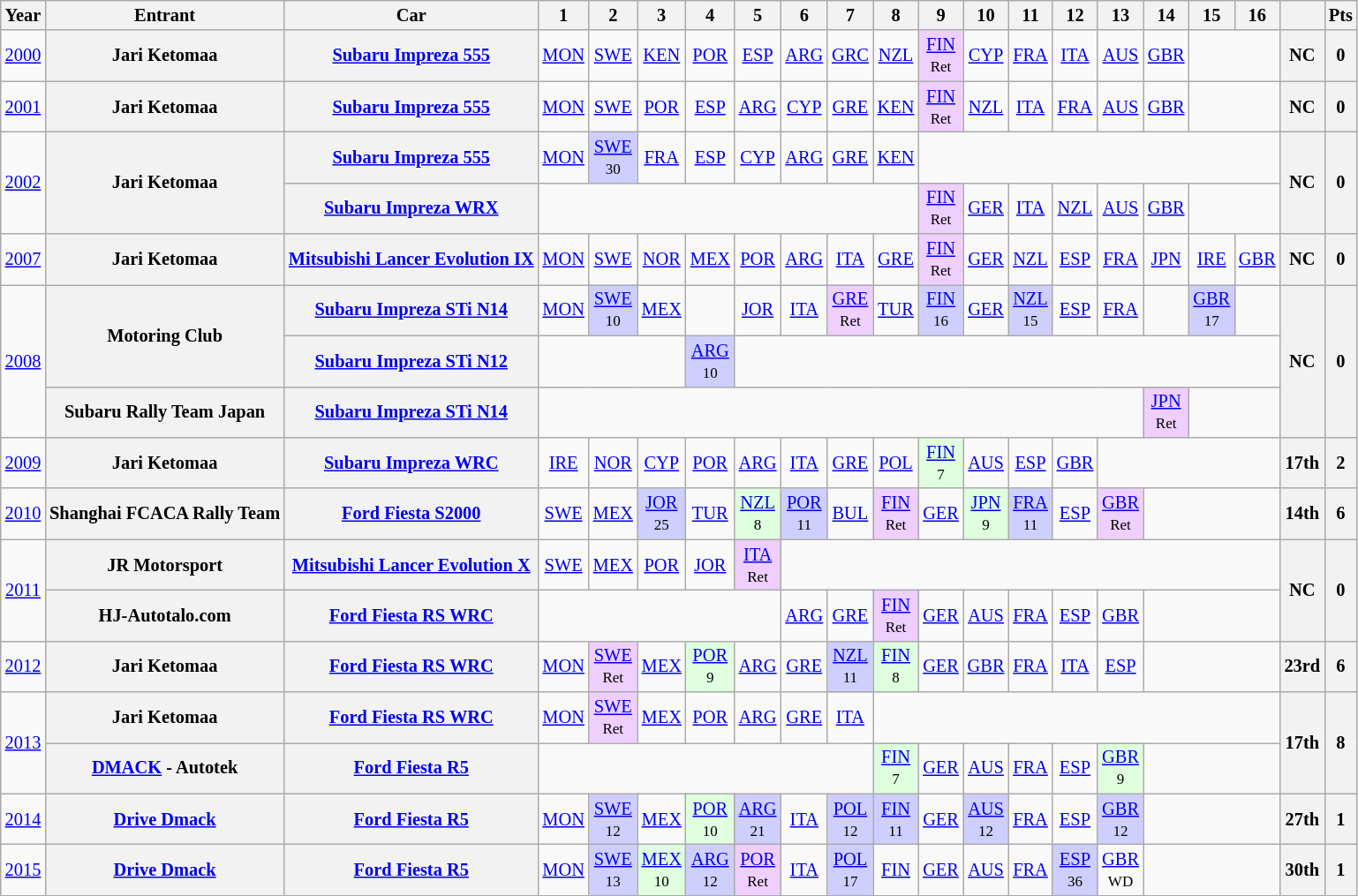<table class="wikitable" border="1" style="text-align:center; font-size:85%;">
<tr>
<th>Year</th>
<th>Entrant</th>
<th>Car</th>
<th>1</th>
<th>2</th>
<th>3</th>
<th>4</th>
<th>5</th>
<th>6</th>
<th>7</th>
<th>8</th>
<th>9</th>
<th>10</th>
<th>11</th>
<th>12</th>
<th>13</th>
<th>14</th>
<th>15</th>
<th>16</th>
<th></th>
<th>Pts</th>
</tr>
<tr>
<td><a href='#'>2000</a></td>
<th nowrap>Jari Ketomaa</th>
<th nowrap><a href='#'>Subaru Impreza 555</a></th>
<td><a href='#'>MON</a></td>
<td><a href='#'>SWE</a></td>
<td><a href='#'>KEN</a></td>
<td><a href='#'>POR</a></td>
<td><a href='#'>ESP</a></td>
<td><a href='#'>ARG</a></td>
<td><a href='#'>GRC</a></td>
<td><a href='#'>NZL</a></td>
<td style="background:#EFCFFF;"><a href='#'>FIN</a><br><small>Ret</small></td>
<td><a href='#'>CYP</a></td>
<td><a href='#'>FRA</a></td>
<td><a href='#'>ITA</a></td>
<td><a href='#'>AUS</a></td>
<td><a href='#'>GBR</a></td>
<td colspan=2></td>
<th>NC</th>
<th>0</th>
</tr>
<tr>
<td><a href='#'>2001</a></td>
<th nowrap>Jari Ketomaa</th>
<th nowrap><a href='#'>Subaru Impreza 555</a></th>
<td><a href='#'>MON</a></td>
<td><a href='#'>SWE</a></td>
<td><a href='#'>POR</a></td>
<td><a href='#'>ESP</a></td>
<td><a href='#'>ARG</a></td>
<td><a href='#'>CYP</a></td>
<td><a href='#'>GRE</a></td>
<td><a href='#'>KEN</a></td>
<td style="background:#EFCFFF;"><a href='#'>FIN</a><br><small>Ret</small></td>
<td><a href='#'>NZL</a></td>
<td><a href='#'>ITA</a></td>
<td><a href='#'>FRA</a></td>
<td><a href='#'>AUS</a></td>
<td><a href='#'>GBR</a></td>
<td colspan=2></td>
<th>NC</th>
<th>0</th>
</tr>
<tr>
<td rowspan="2"><a href='#'>2002</a></td>
<th rowspan="2" nowrap>Jari Ketomaa</th>
<th nowrap><a href='#'>Subaru Impreza 555</a></th>
<td><a href='#'>MON</a></td>
<td style="background:#CFCFFF;"><a href='#'>SWE</a><br><small>30</small></td>
<td><a href='#'>FRA</a></td>
<td><a href='#'>ESP</a></td>
<td><a href='#'>CYP</a></td>
<td><a href='#'>ARG</a></td>
<td><a href='#'>GRE</a></td>
<td><a href='#'>KEN</a></td>
<td colspan=8></td>
<th rowspan="2">NC</th>
<th rowspan="2">0</th>
</tr>
<tr>
<th nowrap><a href='#'>Subaru Impreza WRX</a></th>
<td colspan=8></td>
<td style="background:#EFCFFF;"><a href='#'>FIN</a><br><small>Ret</small></td>
<td><a href='#'>GER</a></td>
<td><a href='#'>ITA</a></td>
<td><a href='#'>NZL</a></td>
<td><a href='#'>AUS</a></td>
<td><a href='#'>GBR</a></td>
<td colspan=2></td>
</tr>
<tr>
<td><a href='#'>2007</a></td>
<th nowrap>Jari Ketomaa</th>
<th nowrap><a href='#'>Mitsubishi Lancer Evolution IX</a></th>
<td><a href='#'>MON</a></td>
<td><a href='#'>SWE</a></td>
<td><a href='#'>NOR</a></td>
<td><a href='#'>MEX</a></td>
<td><a href='#'>POR</a></td>
<td><a href='#'>ARG</a></td>
<td><a href='#'>ITA</a></td>
<td><a href='#'>GRE</a></td>
<td style="background:#EFCFFF;"><a href='#'>FIN</a><br><small>Ret</small></td>
<td><a href='#'>GER</a></td>
<td><a href='#'>NZL</a></td>
<td><a href='#'>ESP</a></td>
<td><a href='#'>FRA</a></td>
<td><a href='#'>JPN</a></td>
<td><a href='#'>IRE</a></td>
<td><a href='#'>GBR</a></td>
<th>NC</th>
<th>0</th>
</tr>
<tr>
<td rowspan="3"><a href='#'>2008</a></td>
<th rowspan="2" nowrap>Motoring Club</th>
<th nowrap><a href='#'>Subaru Impreza STi N14</a></th>
<td><a href='#'>MON</a></td>
<td style="background:#CFCFFF;"><a href='#'>SWE</a><br><small>10</small></td>
<td><a href='#'>MEX</a></td>
<td></td>
<td><a href='#'>JOR</a></td>
<td><a href='#'>ITA</a></td>
<td style="background:#EFCFFF;"><a href='#'>GRE</a><br><small>Ret</small></td>
<td><a href='#'>TUR</a></td>
<td style="background:#CFCFFF;"><a href='#'>FIN</a><br><small>16</small></td>
<td><a href='#'>GER</a></td>
<td style="background:#CFCFFF;"><a href='#'>NZL</a><br><small>15</small></td>
<td><a href='#'>ESP</a></td>
<td><a href='#'>FRA</a></td>
<td></td>
<td style="background:#CFCFFF;"><a href='#'>GBR</a><br><small>17</small></td>
<td></td>
<th rowspan="3">NC</th>
<th rowspan="3">0</th>
</tr>
<tr>
<th nowrap><a href='#'>Subaru Impreza STi N12</a></th>
<td colspan=3></td>
<td style="background:#CFCFFF;"><a href='#'>ARG</a><br><small>10</small></td>
<td colspan=12></td>
</tr>
<tr>
<th nowrap>Subaru Rally Team Japan</th>
<th nowrap><a href='#'>Subaru Impreza STi N14</a></th>
<td colspan=13></td>
<td style="background:#EFCFFF;"><a href='#'>JPN</a><br><small>Ret</small></td>
<td colspan=2></td>
</tr>
<tr>
<td><a href='#'>2009</a></td>
<th nowrap>Jari Ketomaa</th>
<th nowrap><a href='#'>Subaru Impreza WRC</a></th>
<td><a href='#'>IRE</a></td>
<td><a href='#'>NOR</a></td>
<td><a href='#'>CYP</a></td>
<td><a href='#'>POR</a></td>
<td><a href='#'>ARG</a></td>
<td><a href='#'>ITA</a></td>
<td><a href='#'>GRE</a></td>
<td><a href='#'>POL</a></td>
<td style="background:#DFFFDF;"><a href='#'>FIN</a><br><small>7</small></td>
<td><a href='#'>AUS</a></td>
<td><a href='#'>ESP</a></td>
<td><a href='#'>GBR</a></td>
<td colspan=4></td>
<th>17th</th>
<th>2</th>
</tr>
<tr>
<td><a href='#'>2010</a></td>
<th nowrap>Shanghai FCACA Rally Team</th>
<th nowrap><a href='#'>Ford Fiesta S2000</a></th>
<td><a href='#'>SWE</a></td>
<td><a href='#'>MEX</a></td>
<td style="background:#CFCFFF;"><a href='#'>JOR</a><br><small>25</small></td>
<td><a href='#'>TUR</a></td>
<td style="background:#DFFFDF;"><a href='#'>NZL</a><br><small>8</small></td>
<td style="background:#CFCFFF;"><a href='#'>POR</a><br><small>11</small></td>
<td><a href='#'>BUL</a></td>
<td style="background:#EFCFFF;"><a href='#'>FIN</a><br><small>Ret</small></td>
<td><a href='#'>GER</a></td>
<td style="background:#DFFFDF;"><a href='#'>JPN</a><br><small>9</small></td>
<td style="background:#CFCFFF;"><a href='#'>FRA</a><br><small>11</small></td>
<td><a href='#'>ESP</a></td>
<td style="background:#EFCFFF;"><a href='#'>GBR</a><br><small>Ret</small></td>
<td colspan=3></td>
<th>14th</th>
<th>6</th>
</tr>
<tr>
<td rowspan="2"><a href='#'>2011</a></td>
<th nowrap>JR Motorsport</th>
<th nowrap><a href='#'>Mitsubishi Lancer Evolution X</a></th>
<td><a href='#'>SWE</a></td>
<td><a href='#'>MEX</a></td>
<td><a href='#'>POR</a></td>
<td><a href='#'>JOR</a></td>
<td style="background:#EFCFFF;"><a href='#'>ITA</a><br><small>Ret</small></td>
<td colspan=11></td>
<th rowspan="2">NC</th>
<th rowspan="2">0</th>
</tr>
<tr>
<th nowrap>HJ-Autotalo.com</th>
<th nowrap><a href='#'>Ford Fiesta RS WRC</a></th>
<td colspan=5></td>
<td><a href='#'>ARG</a></td>
<td><a href='#'>GRE</a></td>
<td style="background:#EFCFFF;"><a href='#'>FIN</a><br><small>Ret</small></td>
<td><a href='#'>GER</a></td>
<td><a href='#'>AUS</a></td>
<td><a href='#'>FRA</a></td>
<td><a href='#'>ESP</a></td>
<td><a href='#'>GBR</a></td>
<td colspan=3></td>
</tr>
<tr>
<td><a href='#'>2012</a></td>
<th nowrap>Jari Ketomaa</th>
<th nowrap><a href='#'>Ford Fiesta RS WRC</a></th>
<td><a href='#'>MON</a></td>
<td style="background:#EFCFFF;"><a href='#'>SWE</a><br><small>Ret</small></td>
<td><a href='#'>MEX</a></td>
<td style="background:#DFFFDF;"><a href='#'>POR</a><br><small>9</small></td>
<td><a href='#'>ARG</a></td>
<td><a href='#'>GRE</a></td>
<td style="background:#CFCFFF;"><a href='#'>NZL</a><br><small>11</small></td>
<td style="background:#DFFFDF;"><a href='#'>FIN</a><br><small>8</small></td>
<td><a href='#'>GER</a></td>
<td><a href='#'>GBR</a></td>
<td><a href='#'>FRA</a></td>
<td><a href='#'>ITA</a></td>
<td><a href='#'>ESP</a></td>
<td colspan=3></td>
<th>23rd</th>
<th>6</th>
</tr>
<tr>
<td rowspan="2"><a href='#'>2013</a></td>
<th nowrap>Jari Ketomaa</th>
<th nowrap><a href='#'>Ford Fiesta RS WRC</a></th>
<td><a href='#'>MON</a></td>
<td style="background:#EFCFFF;"><a href='#'>SWE</a><br><small>Ret</small></td>
<td><a href='#'>MEX</a></td>
<td><a href='#'>POR</a></td>
<td><a href='#'>ARG</a></td>
<td><a href='#'>GRE</a></td>
<td><a href='#'>ITA</a></td>
<td colspan=9></td>
<th rowspan="2">17th</th>
<th rowspan="2">8</th>
</tr>
<tr>
<th nowrap><a href='#'>DMACK</a> - Autotek</th>
<th nowrap><a href='#'>Ford Fiesta R5</a></th>
<td colspan=7></td>
<td style="background:#DFFFDF;"><a href='#'>FIN</a><br><small>7</small></td>
<td><a href='#'>GER</a></td>
<td><a href='#'>AUS</a></td>
<td><a href='#'>FRA</a></td>
<td><a href='#'>ESP</a></td>
<td style="background:#DFFFDF;"><a href='#'>GBR</a><br><small>9</small></td>
<td colspan=3></td>
</tr>
<tr>
<td><a href='#'>2014</a></td>
<th nowrap><a href='#'>Drive Dmack</a></th>
<th nowrap><a href='#'>Ford Fiesta R5</a></th>
<td><a href='#'>MON</a></td>
<td style="background:#CFCFFF;"><a href='#'>SWE</a><br><small>12</small></td>
<td><a href='#'>MEX</a></td>
<td style="background:#DFFFDF;"><a href='#'>POR</a><br><small>10</small></td>
<td style="background:#CFCFFF;"><a href='#'>ARG</a><br><small>21</small></td>
<td><a href='#'>ITA</a></td>
<td style="background:#CFCFFF;"><a href='#'>POL</a><br><small>12</small></td>
<td style="background:#CFCFFF;"><a href='#'>FIN</a><br><small>11</small></td>
<td><a href='#'>GER</a></td>
<td style="background:#CFCFFF;"><a href='#'>AUS</a><br><small>12</small></td>
<td><a href='#'>FRA</a></td>
<td><a href='#'>ESP</a></td>
<td style="background:#CFCFFF;"><a href='#'>GBR</a><br><small>12</small></td>
<td colspan=3></td>
<th>27th</th>
<th>1</th>
</tr>
<tr>
<td><a href='#'>2015</a></td>
<th nowrap><a href='#'>Drive Dmack</a></th>
<th nowrap><a href='#'>Ford Fiesta R5</a></th>
<td><a href='#'>MON</a></td>
<td style="background:#CFCFFF;"><a href='#'>SWE</a><br><small>13</small></td>
<td style="background:#DFFFDF;"><a href='#'>MEX</a><br><small>10</small></td>
<td style="background:#CFCFFF;"><a href='#'>ARG</a><br><small>12</small></td>
<td style="background:#EFCFFF;"><a href='#'>POR</a><br><small>Ret</small></td>
<td><a href='#'>ITA</a></td>
<td style="background:#CFCFFF;"><a href='#'>POL</a><br><small>17</small></td>
<td><a href='#'>FIN</a></td>
<td><a href='#'>GER</a></td>
<td><a href='#'>AUS</a></td>
<td><a href='#'>FRA</a></td>
<td style="background:#CFCFFF;"><a href='#'>ESP</a><br><small>36</small></td>
<td><a href='#'>GBR</a><br><small>WD</small></td>
<td colspan=3></td>
<th>30th</th>
<th>1</th>
</tr>
</table>
